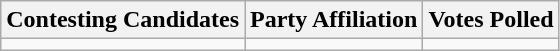<table class="wikitable sortable">
<tr>
<th>Contesting Candidates</th>
<th>Party Affiliation</th>
<th>Votes Polled</th>
</tr>
<tr>
<td></td>
<td></td>
<td></td>
</tr>
</table>
